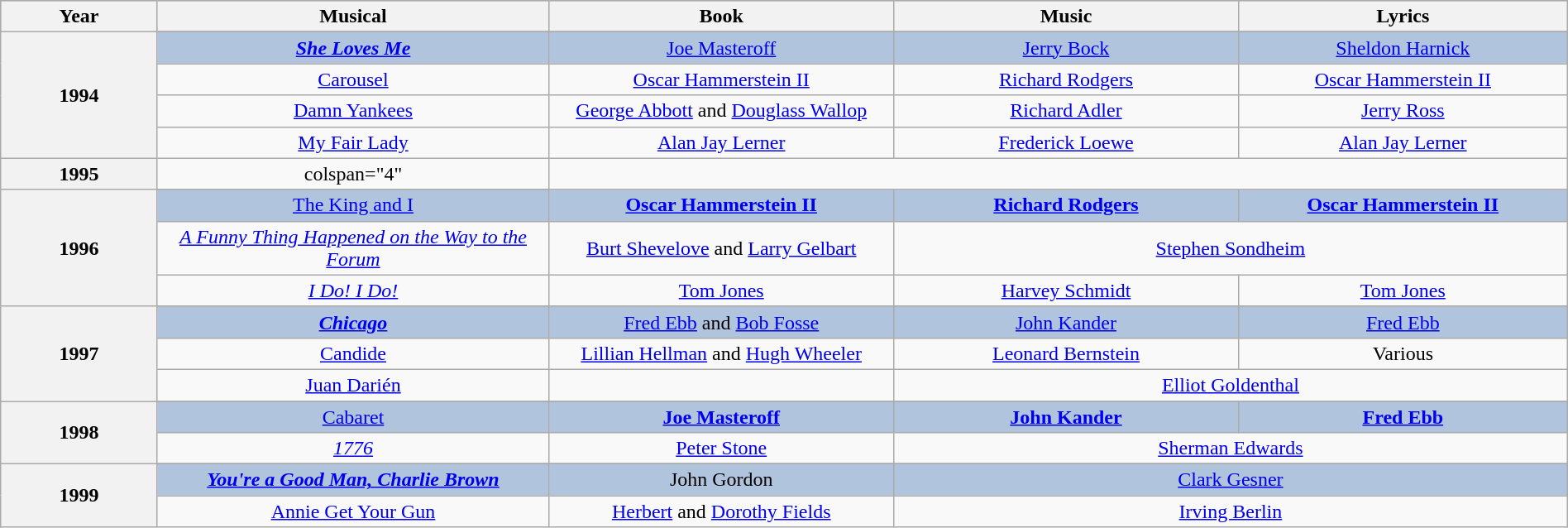<table class="wikitable" style="width:100%; text-align:center;">
<tr style="background:#bebebe;">
<th style="width:10%;">Year</th>
<th style="width:25%;">Musical</th>
<th style="width:22%;">Book</th>
<th style="width:22%;">Music</th>
<th style="width:22%;">Lyrics</th>
</tr>
<tr>
<th rowspan="5">1994</th>
</tr>
<tr style="background:#B0C4DE">
<td><strong><em><a href='#'>She Loves Me</a><em> <strong></td>
<td></strong><a href='#'>Joe Masteroff</a><strong></td>
<td></strong><a href='#'>Jerry Bock</a><strong></td>
<td></strong><a href='#'>Sheldon Harnick</a><strong></td>
</tr>
<tr>
<td></em><a href='#'>Carousel</a><em></td>
<td><a href='#'>Oscar Hammerstein II</a></td>
<td><a href='#'>Richard Rodgers</a></td>
<td><a href='#'>Oscar Hammerstein II</a></td>
</tr>
<tr>
<td></em><a href='#'>Damn Yankees</a><em></td>
<td><a href='#'>George Abbott</a> and <a href='#'>Douglass Wallop</a></td>
<td><a href='#'>Richard Adler</a></td>
<td><a href='#'>Jerry Ross</a></td>
</tr>
<tr>
<td></em><a href='#'>My Fair Lady</a><em></td>
<td><a href='#'>Alan Jay Lerner</a></td>
<td><a href='#'>Frederick Loewe</a></td>
<td><a href='#'>Alan Jay Lerner</a></td>
</tr>
<tr>
<th>1995</th>
<td>colspan="4" </td>
</tr>
<tr>
<th rowspan="4">1996</th>
</tr>
<tr style="background:#B0C4DE">
<td></em></strong><a href='#'>The King and I</a></em> </strong></td>
<td><strong><a href='#'>Oscar Hammerstein II</a></strong></td>
<td><strong><a href='#'>Richard Rodgers</a></strong></td>
<td><strong><a href='#'>Oscar Hammerstein II</a></strong></td>
</tr>
<tr>
<td><em><a href='#'>A Funny Thing Happened on the Way to the Forum</a></em></td>
<td><a href='#'>Burt Shevelove</a> and <a href='#'>Larry Gelbart</a></td>
<td colspan="2"><a href='#'>Stephen Sondheim</a></td>
</tr>
<tr>
<td><em><a href='#'>I Do! I Do!</a></em></td>
<td><a href='#'>Tom Jones</a></td>
<td><a href='#'>Harvey Schmidt</a></td>
<td><a href='#'>Tom Jones</a></td>
</tr>
<tr>
<th rowspan="4">1997</th>
</tr>
<tr style="background:#B0C4DE">
<td><strong><em><a href='#'>Chicago</a><em> <strong></td>
<td></strong><a href='#'>Fred Ebb</a> and <a href='#'>Bob Fosse</a><strong></td>
<td></strong><a href='#'>John Kander</a><strong></td>
<td></strong><a href='#'>Fred Ebb</a><strong></td>
</tr>
<tr>
<td></em><a href='#'>Candide</a><em></td>
<td><a href='#'>Lillian Hellman</a> and <a href='#'>Hugh Wheeler</a></td>
<td><a href='#'>Leonard Bernstein</a></td>
<td>Various</td>
</tr>
<tr>
<td></em><a href='#'>Juan Darién</a><em></td>
<td></td>
<td colspan="2"><a href='#'>Elliot Goldenthal</a></td>
</tr>
<tr>
<th rowspan="3">1998</th>
</tr>
<tr style="background:#B0C4DE">
<td></em></strong><a href='#'>Cabaret</a></em> </strong></td>
<td><strong><a href='#'>Joe Masteroff</a></strong></td>
<td><strong><a href='#'>John Kander</a></strong></td>
<td><strong><a href='#'>Fred Ebb</a></strong></td>
</tr>
<tr>
<td><em><a href='#'>1776</a></em></td>
<td><a href='#'>Peter Stone</a></td>
<td colspan="2"><a href='#'>Sherman Edwards</a></td>
</tr>
<tr>
<th rowspan="3">1999</th>
</tr>
<tr style="background:#B0C4DE">
<td><strong><em><a href='#'>You're a Good Man, Charlie Brown</a><em> <strong></td>
<td></strong>John Gordon<strong></td>
<td colspan="2"></strong><a href='#'>Clark Gesner</a><strong></td>
</tr>
<tr>
<td></em><a href='#'>Annie Get Your Gun</a><em></td>
<td><a href='#'>Herbert</a> and <a href='#'>Dorothy Fields</a></td>
<td colspan="2"><a href='#'>Irving Berlin</a></td>
</tr>
</table>
